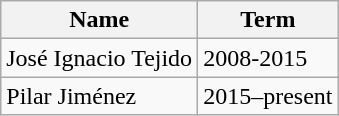<table class="wikitable">
<tr>
<th>Name</th>
<th>Term</th>
</tr>
<tr>
<td>José Ignacio Tejido</td>
<td>2008-2015</td>
</tr>
<tr>
<td>Pilar Jiménez</td>
<td>2015–present</td>
</tr>
</table>
